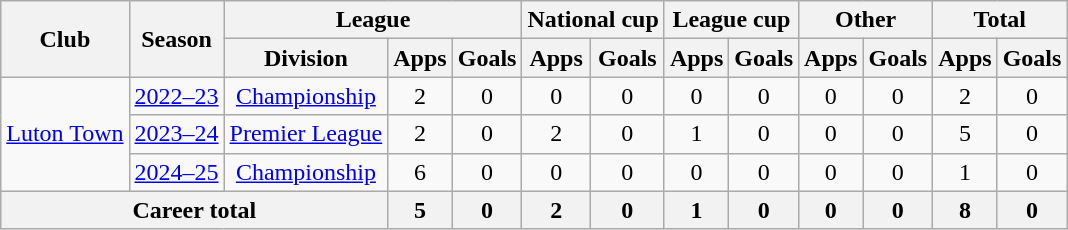<table class=wikitable style=text-align:center>
<tr>
<th rowspan="2">Club</th>
<th rowspan="2">Season</th>
<th colspan="3">League</th>
<th colspan="2">National cup</th>
<th colspan="2">League cup</th>
<th colspan="2">Other</th>
<th colspan="2">Total</th>
</tr>
<tr>
<th>Division</th>
<th>Apps</th>
<th>Goals</th>
<th>Apps</th>
<th>Goals</th>
<th>Apps</th>
<th>Goals</th>
<th>Apps</th>
<th>Goals</th>
<th>Apps</th>
<th>Goals</th>
</tr>
<tr>
<td rowspan="3"><a href='#'>Luton Town</a></td>
<td><a href='#'>2022–23</a></td>
<td><a href='#'>Championship</a></td>
<td>2</td>
<td>0</td>
<td>0</td>
<td>0</td>
<td>0</td>
<td>0</td>
<td>0</td>
<td>0</td>
<td>2</td>
<td>0</td>
</tr>
<tr>
<td><a href='#'>2023–24</a></td>
<td><a href='#'>Premier League</a></td>
<td>2</td>
<td>0</td>
<td>2</td>
<td>0</td>
<td>1</td>
<td>0</td>
<td>0</td>
<td>0</td>
<td>5</td>
<td>0</td>
</tr>
<tr>
<td><a href='#'>2024–25</a></td>
<td><a href='#'>Championship</a></td>
<td>6</td>
<td>0</td>
<td>0</td>
<td>0</td>
<td>0</td>
<td>0</td>
<td>0</td>
<td>0</td>
<td>1</td>
<td>0</td>
</tr>
<tr>
<th colspan="3">Career total</th>
<th>5</th>
<th>0</th>
<th>2</th>
<th>0</th>
<th>1</th>
<th>0</th>
<th>0</th>
<th>0</th>
<th>8</th>
<th>0</th>
</tr>
</table>
